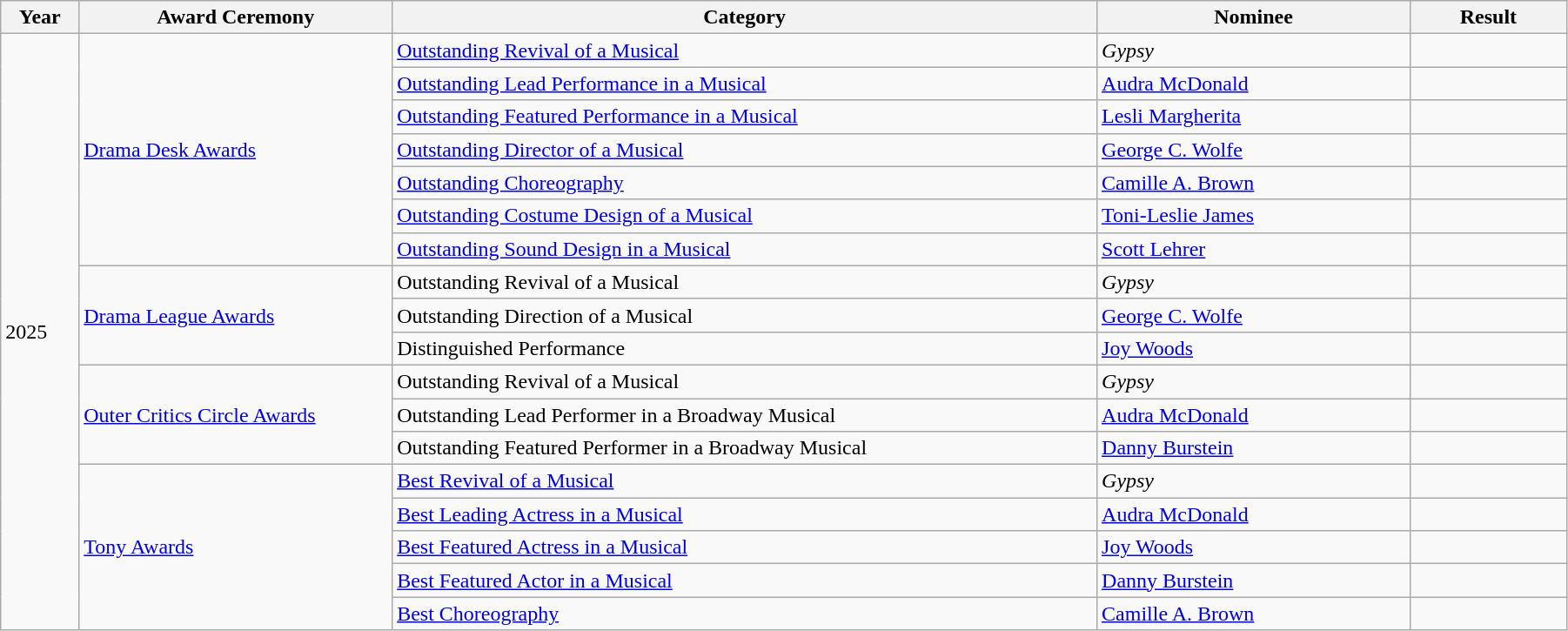<table class="wikitable" width="95%">
<tr>
<th width="5%">Year</th>
<th width="20%">Award Ceremony</th>
<th width="45%">Category</th>
<th width="20%">Nominee</th>
<th width="10%">Result</th>
</tr>
<tr>
<td rowspan="18">2025</td>
<td rowspan="7"><a href='#'>Drama Desk Awards</a></td>
<td><a href='#'>Outstanding Revival of a Musical</a></td>
<td><em>Gypsy</em></td>
<td></td>
</tr>
<tr>
<td><a href='#'>Outstanding Lead Performance in a Musical</a></td>
<td><a href='#'>Audra McDonald</a></td>
<td></td>
</tr>
<tr>
<td><a href='#'>Outstanding Featured Performance in a Musical</a></td>
<td><a href='#'>Lesli Margherita</a></td>
<td></td>
</tr>
<tr>
<td><a href='#'>Outstanding Director of a Musical</a></td>
<td><a href='#'>George C. Wolfe</a></td>
<td></td>
</tr>
<tr>
<td><a href='#'>Outstanding Choreography</a></td>
<td><a href='#'>Camille A. Brown</a></td>
<td></td>
</tr>
<tr>
<td><a href='#'>Outstanding Costume Design of a Musical</a></td>
<td><a href='#'>Toni-Leslie James</a></td>
<td></td>
</tr>
<tr>
<td><a href='#'>Outstanding Sound Design in a Musical</a></td>
<td><a href='#'>Scott Lehrer</a></td>
<td></td>
</tr>
<tr>
<td rowspan="3"><a href='#'>Drama League Awards</a></td>
<td>Outstanding Revival of a Musical</td>
<td><em>Gypsy</em></td>
<td></td>
</tr>
<tr>
<td>Outstanding Direction of a Musical</td>
<td><a href='#'>George C. Wolfe</a></td>
<td></td>
</tr>
<tr>
<td>Distinguished Performance</td>
<td><a href='#'>Joy Woods</a></td>
<td></td>
</tr>
<tr>
<td rowspan="3"><a href='#'>Outer Critics Circle Awards</a></td>
<td>Outstanding Revival of a Musical</td>
<td><em>Gypsy</em></td>
<td></td>
</tr>
<tr>
<td>Outstanding Lead Performer in a Broadway Musical</td>
<td><a href='#'>Audra McDonald</a></td>
<td></td>
</tr>
<tr>
<td>Outstanding Featured Performer in a Broadway Musical</td>
<td><a href='#'>Danny Burstein</a></td>
<td></td>
</tr>
<tr>
<td rowspan="5"><a href='#'>Tony Awards</a></td>
<td><a href='#'>Best Revival of a Musical</a></td>
<td><em>Gypsy</em></td>
<td></td>
</tr>
<tr>
<td><a href='#'>Best Leading Actress in a Musical</a></td>
<td><a href='#'>Audra McDonald</a></td>
<td></td>
</tr>
<tr>
<td><a href='#'>Best Featured Actress in a Musical</a></td>
<td><a href='#'>Joy Woods</a></td>
<td></td>
</tr>
<tr>
<td><a href='#'>Best Featured Actor in a Musical</a></td>
<td><a href='#'>Danny Burstein</a></td>
<td></td>
</tr>
<tr>
<td><a href='#'>Best Choreography</a></td>
<td><a href='#'>Camille A. Brown</a></td>
<td></td>
</tr>
</table>
